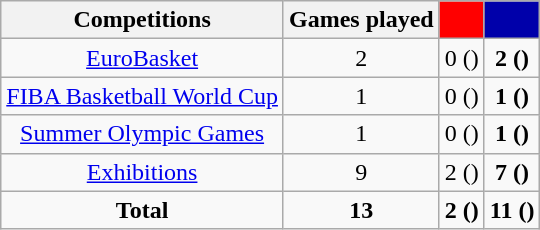<table class="wikitable sortable" style="text-align:center">
<tr>
<th>Competitions</th>
<th>Games played</th>
<th style="background-color:#FF0000;"></th>
<th style="background-color:#0000aa;"></th>
</tr>
<tr>
<td><a href='#'>EuroBasket</a></td>
<td>2</td>
<td>0 ()</td>
<td><strong>2 ()</strong></td>
</tr>
<tr>
<td><a href='#'>FIBA Basketball World Cup</a></td>
<td>1</td>
<td>0 ()</td>
<td><strong>1 ()</strong></td>
</tr>
<tr>
<td><a href='#'>Summer Olympic Games</a></td>
<td>1</td>
<td>0 ()</td>
<td><strong>1 ()</strong></td>
</tr>
<tr>
<td><a href='#'>Exhibitions</a></td>
<td>9</td>
<td>2 ()</td>
<td><strong>7 ()</strong></td>
</tr>
<tr>
<td><strong>Total</strong></td>
<td><strong>13</strong></td>
<td><strong>2 ()</strong></td>
<td><strong>11 ()</strong></td>
</tr>
</table>
